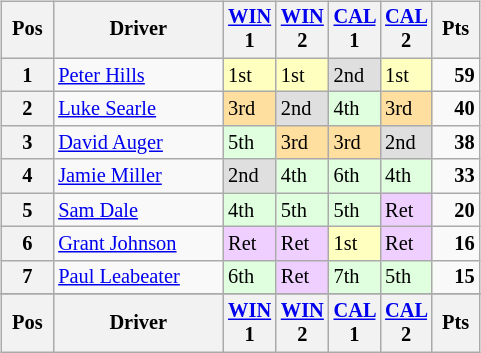<table>
<tr>
<td><br><table class="wikitable" style="font-size: 85%">
<tr>
<th valign="middle">Pos</th>
<th valign="middle">Driver</th>
<th width="2%"><a href='#'>WIN</a> 1</th>
<th width="2%"><a href='#'>WIN</a> 2</th>
<th width="2%"><a href='#'>CAL</a> 1</th>
<th width="2%"><a href='#'>CAL</a> 2</th>
<th valign="middle">Pts</th>
</tr>
<tr>
<th>1</th>
<td><a href='#'>Peter Hills</a></td>
<td style="background:#ffffbf;">1st</td>
<td style="background:#ffffbf;">1st</td>
<td style="background:#dfdfdf;">2nd</td>
<td style="background:#ffffbf;">1st</td>
<td align="right"><strong>59</strong></td>
</tr>
<tr>
<th>2</th>
<td><a href='#'>Luke Searle</a></td>
<td style="background:#ffdf9f;">3rd</td>
<td style="background:#dfdfdf;">2nd</td>
<td style="background:#dfffdf;">4th</td>
<td style="background:#ffdf9f;">3rd</td>
<td align="right"><strong>40</strong></td>
</tr>
<tr>
<th>3</th>
<td><a href='#'>David Auger</a></td>
<td style="background:#dfffdf;">5th</td>
<td style="background:#ffdf9f;">3rd</td>
<td style="background:#ffdf9f;">3rd</td>
<td style="background:#dfdfdf;">2nd</td>
<td align="right"><strong>38</strong></td>
</tr>
<tr>
<th>4</th>
<td><a href='#'>Jamie Miller</a></td>
<td style="background:#dfdfdf;">2nd</td>
<td style="background:#dfffdf;">4th</td>
<td style="background:#dfffdf;">6th</td>
<td style="background:#dfffdf;">4th</td>
<td align="right"><strong>33</strong></td>
</tr>
<tr>
<th>5</th>
<td><a href='#'>Sam Dale</a></td>
<td style="background:#dfffdf;">4th</td>
<td style="background:#dfffdf;">5th</td>
<td style="background:#dfffdf;">5th</td>
<td style="background:#efcfff;">Ret</td>
<td align="right"><strong>20</strong></td>
</tr>
<tr>
<th>6</th>
<td><a href='#'>Grant Johnson</a></td>
<td style="background:#efcfff;">Ret</td>
<td style="background:#efcfff;">Ret</td>
<td style="background:#ffffbf;">1st</td>
<td style="background:#efcfff;">Ret</td>
<td align="right"><strong>16</strong></td>
</tr>
<tr>
<th>7</th>
<td><a href='#'>Paul Leabeater</a></td>
<td style="background:#dfffdf;">6th</td>
<td style="background:#efcfff;">Ret</td>
<td style="background:#dfffdf;">7th</td>
<td style="background:#dfffdf;">5th</td>
<td align="right"><strong>15</strong></td>
</tr>
<tr>
</tr>
<tr style="background: #f9f9f9" valign="top">
<th valign="middle">Pos</th>
<th valign="middle">Driver</th>
<th width="2%"><a href='#'>WIN</a> 1</th>
<th width="2%"><a href='#'>WIN</a> 2</th>
<th width="2%"><a href='#'>CAL</a> 1</th>
<th width="2%"><a href='#'>CAL</a> 2</th>
<th valign="middle">Pts</th>
</tr>
</table>
</td>
<td valign="top"><br></td>
</tr>
</table>
